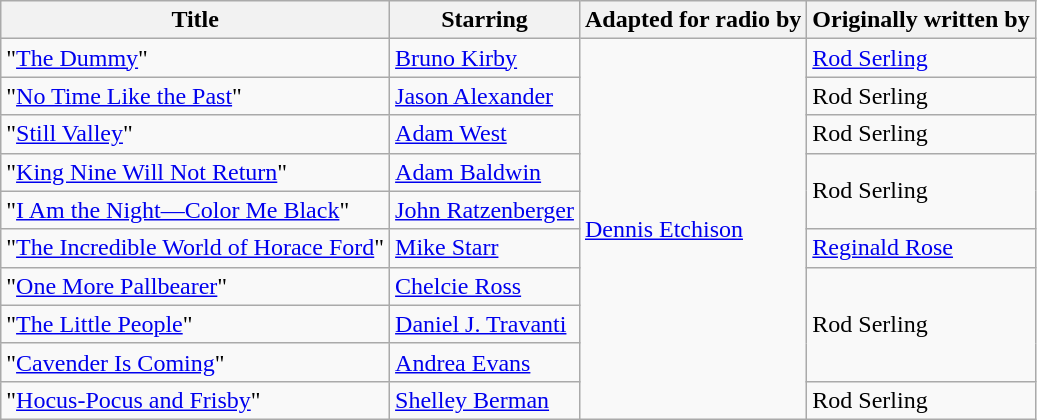<table class="wikitable">
<tr>
<th>Title</th>
<th>Starring</th>
<th>Adapted for radio by</th>
<th>Originally written by</th>
</tr>
<tr>
<td>"<a href='#'>The Dummy</a>"</td>
<td><a href='#'>Bruno Kirby</a></td>
<td rowspan="10"><a href='#'>Dennis Etchison</a></td>
<td><a href='#'>Rod Serling</a></td>
</tr>
<tr>
<td>"<a href='#'>No Time Like the Past</a>"</td>
<td><a href='#'>Jason Alexander</a></td>
<td>Rod Serling</td>
</tr>
<tr>
<td>"<a href='#'>Still Valley</a>"</td>
<td><a href='#'>Adam West</a></td>
<td>Rod Serling</td>
</tr>
<tr>
<td>"<a href='#'>King Nine Will Not Return</a>"</td>
<td><a href='#'>Adam Baldwin</a></td>
<td rowspan="2">Rod Serling</td>
</tr>
<tr>
<td>"<a href='#'>I Am the Night—Color Me Black</a>"</td>
<td><a href='#'>John Ratzenberger</a></td>
</tr>
<tr>
<td>"<a href='#'>The Incredible World of Horace Ford</a>"</td>
<td><a href='#'>Mike Starr</a></td>
<td><a href='#'>Reginald Rose</a></td>
</tr>
<tr>
<td>"<a href='#'>One More Pallbearer</a>"</td>
<td><a href='#'>Chelcie Ross</a></td>
<td rowspan="3">Rod Serling</td>
</tr>
<tr>
<td>"<a href='#'>The Little People</a>"</td>
<td><a href='#'>Daniel J. Travanti</a></td>
</tr>
<tr>
<td>"<a href='#'>Cavender Is Coming</a>"</td>
<td><a href='#'>Andrea Evans</a></td>
</tr>
<tr>
<td>"<a href='#'>Hocus-Pocus and Frisby</a>"</td>
<td><a href='#'>Shelley Berman</a></td>
<td>Rod Serling</td>
</tr>
</table>
